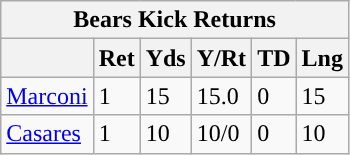<table class="wikitable">
<tr>
<th colspan="6">Bears Kick Returns</th>
</tr>
<tr>
<th></th>
<th>Ret</th>
<th>Yds</th>
<th>Y/Rt</th>
<th>TD</th>
<th>Lng</th>
</tr>
<tr>
<td><a href='#'>Marconi</a></td>
<td>1</td>
<td>15</td>
<td>15.0</td>
<td>0</td>
<td>15</td>
</tr>
<tr>
<td><a href='#'>Casares</a></td>
<td>1</td>
<td>10</td>
<td>10/0</td>
<td>0</td>
<td>10</td>
</tr>
</table>
